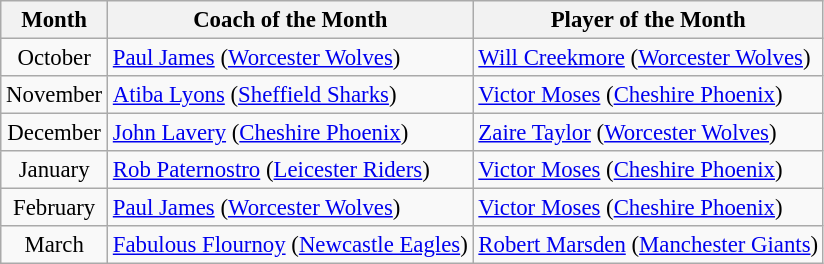<table class="wikitable" style="font-size:95%">
<tr>
<th>Month</th>
<th>Coach of the Month</th>
<th>Player of the Month</th>
</tr>
<tr --->
<td style="text-align:center">October</td>
<td> <a href='#'>Paul James</a> (<a href='#'>Worcester Wolves</a>)</td>
<td> <a href='#'>Will Creekmore</a> (<a href='#'>Worcester Wolves</a>)</td>
</tr>
<tr>
<td style="text-align:center">November</td>
<td>  <a href='#'>Atiba Lyons</a> (<a href='#'>Sheffield Sharks</a>)</td>
<td> <a href='#'>Victor Moses</a> (<a href='#'>Cheshire Phoenix</a>)</td>
</tr>
<tr>
<td style="text-align:center">December</td>
<td> <a href='#'>John Lavery</a> (<a href='#'>Cheshire Phoenix</a>)</td>
<td> <a href='#'>Zaire Taylor</a> (<a href='#'>Worcester Wolves</a>)</td>
</tr>
<tr>
<td style="text-align:center">January</td>
<td>  <a href='#'>Rob Paternostro</a> (<a href='#'>Leicester Riders</a>)</td>
<td> <a href='#'>Victor Moses</a> (<a href='#'>Cheshire Phoenix</a>)</td>
</tr>
<tr>
<td style="text-align:center">February</td>
<td> <a href='#'>Paul James</a> (<a href='#'>Worcester Wolves</a>)</td>
<td>  <a href='#'>Victor Moses</a> (<a href='#'>Cheshire Phoenix</a>)</td>
</tr>
<tr>
<td style="text-align:center">March</td>
<td>  <a href='#'>Fabulous Flournoy</a> (<a href='#'>Newcastle Eagles</a>)</td>
<td>  <a href='#'>Robert Marsden</a> (<a href='#'>Manchester Giants</a>)</td>
</tr>
</table>
